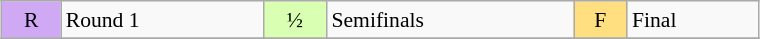<table class="wikitable" style="margin:0.5em auto; font-size:90%; line-height:1.25em;" width=40%;>
<tr>
<td bgcolor="#D0A9F5" align=center>R</td>
<td>Round 1</td>
<td bgcolor="#D9FFB2" align=center>½</td>
<td>Semifinals</td>
<td bgcolor="#FFDF80" align=center>F</td>
<td>Final</td>
</tr>
<tr>
</tr>
</table>
